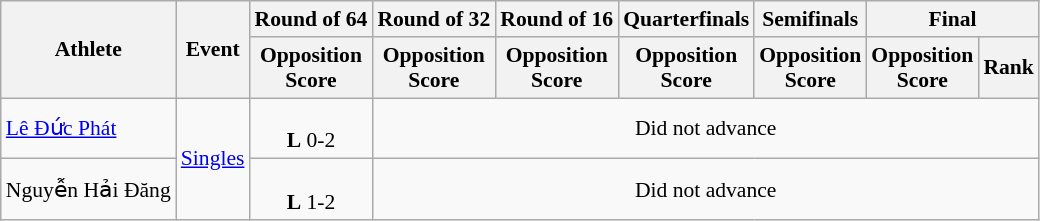<table class=wikitable style="text-align:center; font-size:90%">
<tr>
<th rowspan="2">Athlete</th>
<th rowspan="2">Event</th>
<th>Round of 64</th>
<th>Round of 32</th>
<th>Round of 16</th>
<th>Quarterfinals</th>
<th>Semifinals</th>
<th colspan="2">Final</th>
</tr>
<tr>
<th>Opposition<br>Score</th>
<th>Opposition<br>Score</th>
<th>Opposition<br>Score</th>
<th>Opposition<br>Score</th>
<th>Opposition<br>Score</th>
<th>Opposition<br>Score</th>
<th>Rank</th>
</tr>
<tr>
<td align="left"><a href='#'>Lê Đức Phát</a></td>
<td rowspan="2"><a href='#'>Singles</a></td>
<td><br><strong>L</strong> 0-2</td>
<td colspan=6>Did not advance</td>
</tr>
<tr>
<td align="left">Nguyễn Hải Đăng</td>
<td><br><strong>L</strong> 1-2</td>
<td colspan=6>Did not advance</td>
</tr>
</table>
